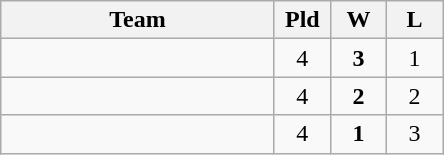<table class="wikitable" style="text-align:center;">
<tr>
<th width=175>Team</th>
<th style="width:30px;" abbr="Played">Pld</th>
<th style="width:30px;" abbr="Won">W</th>
<th style="width:30px;" abbr="Lost">L</th>
</tr>
<tr style="background:#f9f9f9;">
<td style="text-align:left;"></td>
<td>4</td>
<td><strong>3</strong></td>
<td>1</td>
</tr>
<tr style="background:#f9f9f9;">
<td style="text-align:left;"></td>
<td>4</td>
<td><strong>2</strong></td>
<td>2</td>
</tr>
<tr style="background:#f9f9f9;">
<td style="text-align:left;"></td>
<td>4</td>
<td><strong>1</strong></td>
<td>3</td>
</tr>
</table>
